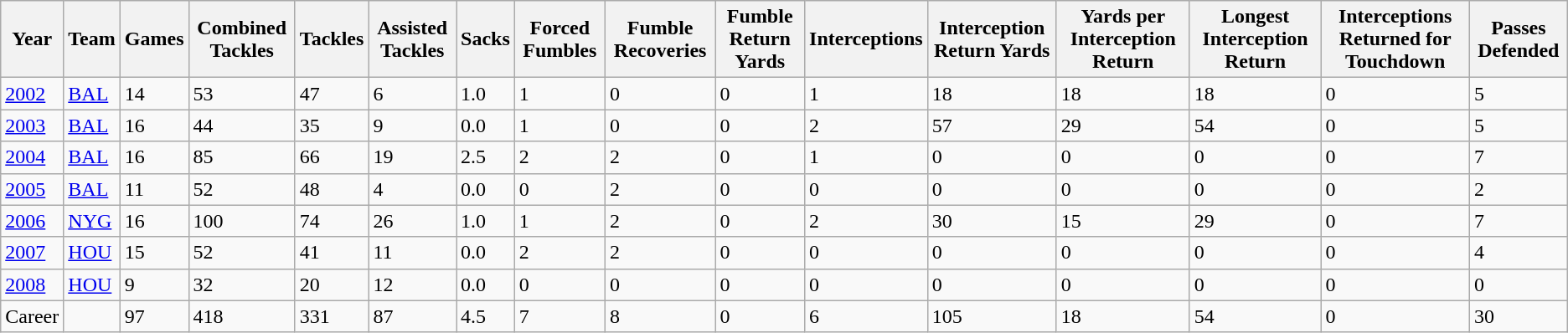<table class="wikitable">
<tr>
<th>Year</th>
<th>Team</th>
<th>Games</th>
<th>Combined Tackles</th>
<th>Tackles</th>
<th>Assisted Tackles</th>
<th>Sacks</th>
<th>Forced Fumbles</th>
<th>Fumble Recoveries</th>
<th>Fumble Return Yards</th>
<th>Interceptions</th>
<th>Interception Return Yards</th>
<th>Yards per Interception Return</th>
<th>Longest Interception Return</th>
<th>Interceptions Returned for Touchdown</th>
<th>Passes Defended</th>
</tr>
<tr>
<td><a href='#'>2002</a></td>
<td><a href='#'>BAL</a></td>
<td>14</td>
<td>53</td>
<td>47</td>
<td>6</td>
<td>1.0</td>
<td>1</td>
<td>0</td>
<td>0</td>
<td>1</td>
<td>18</td>
<td>18</td>
<td>18</td>
<td>0</td>
<td>5</td>
</tr>
<tr>
<td><a href='#'>2003</a></td>
<td><a href='#'>BAL</a></td>
<td>16</td>
<td>44</td>
<td>35</td>
<td>9</td>
<td>0.0</td>
<td>1</td>
<td>0</td>
<td>0</td>
<td>2</td>
<td>57</td>
<td>29</td>
<td>54</td>
<td>0</td>
<td>5</td>
</tr>
<tr>
<td><a href='#'>2004</a></td>
<td><a href='#'>BAL</a></td>
<td>16</td>
<td>85</td>
<td>66</td>
<td>19</td>
<td>2.5</td>
<td>2</td>
<td>2</td>
<td>0</td>
<td>1</td>
<td>0</td>
<td>0</td>
<td>0</td>
<td>0</td>
<td>7</td>
</tr>
<tr>
<td><a href='#'>2005</a></td>
<td><a href='#'>BAL</a></td>
<td>11</td>
<td>52</td>
<td>48</td>
<td>4</td>
<td>0.0</td>
<td>0</td>
<td>2</td>
<td>0</td>
<td>0</td>
<td>0</td>
<td>0</td>
<td>0</td>
<td>0</td>
<td>2</td>
</tr>
<tr>
<td><a href='#'>2006</a></td>
<td><a href='#'>NYG</a></td>
<td>16</td>
<td>100</td>
<td>74</td>
<td>26</td>
<td>1.0</td>
<td>1</td>
<td>2</td>
<td>0</td>
<td>2</td>
<td>30</td>
<td>15</td>
<td>29</td>
<td>0</td>
<td>7</td>
</tr>
<tr>
<td><a href='#'>2007</a></td>
<td><a href='#'>HOU</a></td>
<td>15</td>
<td>52</td>
<td>41</td>
<td>11</td>
<td>0.0</td>
<td>2</td>
<td>2</td>
<td>0</td>
<td>0</td>
<td>0</td>
<td>0</td>
<td>0</td>
<td>0</td>
<td>4</td>
</tr>
<tr>
<td><a href='#'>2008</a></td>
<td><a href='#'>HOU</a></td>
<td>9</td>
<td>32</td>
<td>20</td>
<td>12</td>
<td>0.0</td>
<td>0</td>
<td>0</td>
<td>0</td>
<td>0</td>
<td>0</td>
<td>0</td>
<td>0</td>
<td>0</td>
<td>0</td>
</tr>
<tr>
<td>Career</td>
<td></td>
<td>97</td>
<td>418</td>
<td>331</td>
<td>87</td>
<td>4.5</td>
<td>7</td>
<td>8</td>
<td>0</td>
<td>6</td>
<td>105</td>
<td>18</td>
<td>54</td>
<td>0</td>
<td>30</td>
</tr>
</table>
